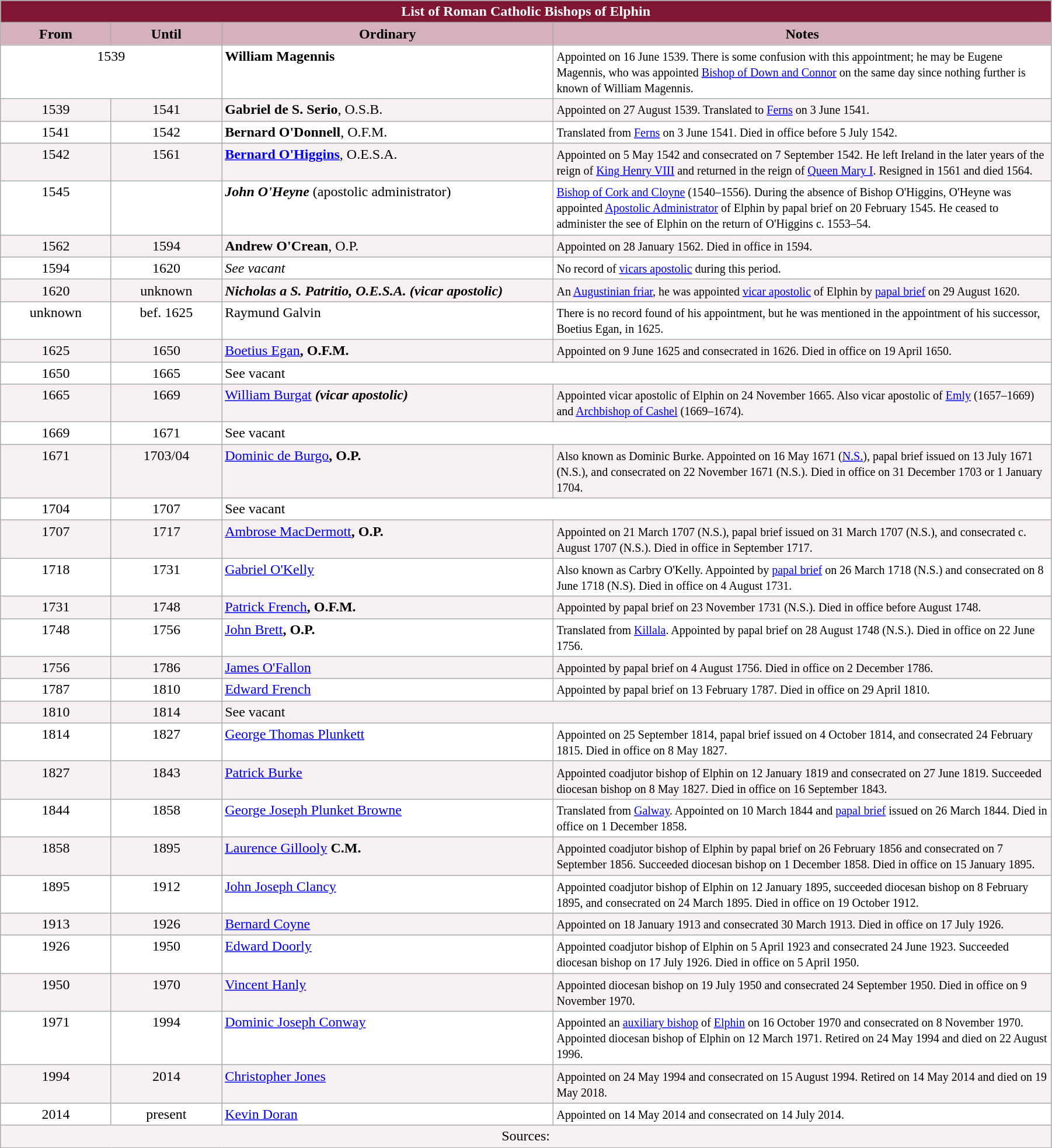<table class="wikitable" style="width:95%">
<tr>
<th colspan="4" style="background-color: #7F1734; color: white;">List of Roman Catholic Bishops of Elphin</th>
</tr>
<tr align=top>
<th style="background-color: #D4B1BB; width: 10%;">From</th>
<th style="background-color: #D4B1BB; width: 10%;">Until</th>
<th style="background-color: #D4B1BB; width: 30%;">Ordinary</th>
<th style="background-color: #D4B1BB; width: 45%;">Notes</th>
</tr>
<tr valign=top bgcolor="white">
<td colspan="2" align="center">1539</td>
<td><strong>William Magennis</strong></td>
<td><small>Appointed on 16 June 1539. There is some confusion with this appointment; he may be Eugene Magennis, who was appointed <a href='#'>Bishop of Down and Connor</a> on the same day since nothing further is known of William Magennis.</small></td>
</tr>
<tr valign=top bgcolor="#F7F0F2">
<td align="center">1539</td>
<td align="center">1541</td>
<td><strong>Gabriel de S. Serio</strong>, O.S.B.</td>
<td><small>Appointed on 27 August 1539. Translated to <a href='#'>Ferns</a> on 3 June 1541.</small></td>
</tr>
<tr valign=top bgcolor="white">
<td align="center">1541</td>
<td align="center">1542</td>
<td><strong>Bernard O'Donnell</strong>, O.F.M.</td>
<td><small>Translated from <a href='#'>Ferns</a> on 3 June 1541. Died in office before 5 July 1542.</small></td>
</tr>
<tr valign=top bgcolor="#F7F0F2">
<td align="center">1542</td>
<td align="center">1561</td>
<td><strong><a href='#'>Bernard O'Higgins</a></strong>, O.E.S.A.</td>
<td><small>Appointed on 5 May 1542 and consecrated on 7 September 1542. He left Ireland in the later years of the reign of <a href='#'>King Henry VIII</a> and returned in the reign of <a href='#'>Queen Mary I</a>. Resigned in 1561 and died 1564.</small></td>
</tr>
<tr valign=top bgcolor="white">
<td align="center">1545</td>
<td align="center"></td>
<td><strong><em>John O'Heyne</em></strong> (apostolic administrator)</td>
<td><small><a href='#'>Bishop of Cork and Cloyne</a> (1540–1556). During the absence of Bishop O'Higgins, O'Heyne was appointed <a href='#'>Apostolic Administrator</a> of Elphin by papal brief on 20 February 1545. He ceased to administer the see of Elphin on the return of O'Higgins c. 1553–54.</small></td>
</tr>
<tr valign=top bgcolor="#F7F0F2">
<td align="center">1562</td>
<td align="center">1594</td>
<td><strong>Andrew O'Crean</strong>, O.P.</td>
<td><small>Appointed on 28 January 1562. Died in office in 1594.</small></td>
</tr>
<tr valign=top bgcolor="white">
<td align="center">1594</td>
<td align="center">1620</td>
<td><em>See vacant</em></td>
<td><small>No record of <a href='#'>vicars apostolic</a> during this period.</small></td>
</tr>
<tr valign=top bgcolor="#F7F0F2">
<td align="center">1620</td>
<td align="center">unknown</td>
<td><strong><em>Nicholas a S. Patritio<strong>, O.E.S.A.<em> (vicar apostolic)</td>
<td><small>An <a href='#'>Augustinian friar</a>, he was appointed <a href='#'>vicar apostolic</a> of Elphin by <a href='#'>papal brief</a> on 29 August 1620.</small></td>
</tr>
<tr valign=top bgcolor="white">
<td align="center">unknown</td>
<td align="center">bef. 1625</td>
<td></strong>Raymund Galvin<strong></td>
<td><small>There is no record found of his appointment, but he was mentioned in the appointment of his successor, Boetius Egan, in 1625.</small></td>
</tr>
<tr valign=top bgcolor="#F7F0F2">
<td align="center">1625</td>
<td align="center">1650</td>
<td></strong><a href='#'>Boetius Egan</a><strong>, O.F.M.</td>
<td><small>Appointed on 9 June 1625 and consecrated in 1626. Died in office on 19 April 1650.</small></td>
</tr>
<tr valign=top bgcolor="white">
<td align="center">1650</td>
<td align="center">1665</td>
<td colspan="2"></em>See vacant<em></td>
</tr>
<tr valign=top bgcolor="#F7F0F2">
<td align="center">1665</td>
<td align="center">1669</td>
<td></em></strong><a href='#'>William Burgat</a><strong><em> (vicar apostolic)</td>
<td><small>Appointed vicar apostolic of Elphin on 24 November 1665. Also vicar apostolic of <a href='#'>Emly</a> (1657–1669) and <a href='#'>Archbishop of Cashel</a> (1669–1674).</small></td>
</tr>
<tr valign=top bgcolor="white">
<td align="center">1669</td>
<td align="center">1671</td>
<td colspan="2"></em>See vacant<em></td>
</tr>
<tr valign=top bgcolor="#F7F0F2">
<td align="center">1671</td>
<td align="center">1703/04</td>
<td></strong><a href='#'>Dominic de Burgo</a><strong>, O.P.</td>
<td><small>Also known as Dominic Burke. Appointed on 16 May 1671 (<a href='#'>N.S.</a>), papal brief issued on 13 July 1671 (N.S.), and consecrated on 22 November 1671 (N.S.). Died in office on 31 December 1703 or 1 January 1704.</small></td>
</tr>
<tr valign=top bgcolor="white">
<td align="center">1704</td>
<td align="center">1707</td>
<td colspan="2"></em>See vacant<em></td>
</tr>
<tr valign=top bgcolor="#F7F0F2">
<td align="center">1707</td>
<td align="center">1717</td>
<td></strong><a href='#'>Ambrose MacDermott</a><strong>, O.P.</td>
<td><small>Appointed on 21 March 1707 (N.S.), papal brief issued on 31 March 1707 (N.S.), and consecrated c. August 1707 (N.S.). Died in office in September 1717.</small></td>
</tr>
<tr valign=top bgcolor="white">
<td align="center">1718</td>
<td align="center">1731</td>
<td></strong><a href='#'>Gabriel O'Kelly</a><strong></td>
<td><small>Also known as Carbry O'Kelly. Appointed by <a href='#'>papal brief</a> on 26 March 1718 (N.S.) and consecrated on 8 June 1718 (N.S). Died in office on 4 August 1731.</small></td>
</tr>
<tr valign=top bgcolor="#F7F0F2">
<td align="center">1731</td>
<td align="center">1748</td>
<td></strong><a href='#'>Patrick French</a><strong>, O.F.M.</td>
<td><small>Appointed by papal brief on 23 November 1731 (N.S.). Died in office before August 1748.</small></td>
</tr>
<tr valign=top bgcolor="white">
<td align="center">1748</td>
<td align="center">1756</td>
<td></strong><a href='#'>John Brett</a><strong>, O.P.</td>
<td><small>Translated from <a href='#'>Killala</a>. Appointed by papal brief on 28 August 1748 (N.S.). Died in office on 22 June 1756.</small></td>
</tr>
<tr valign=top bgcolor="#F7F0F2">
<td align="center">1756</td>
<td align="center">1786</td>
<td></strong><a href='#'>James O'Fallon</a><strong></td>
<td><small>Appointed by papal brief on 4 August 1756. Died in office on 2 December 1786.</small></td>
</tr>
<tr valign=top bgcolor="white">
<td align="center">1787</td>
<td align="center">1810</td>
<td></strong><a href='#'>Edward French</a><strong></td>
<td><small>Appointed by papal brief on 13 February 1787. Died in office on 29 April 1810.</small></td>
</tr>
<tr valign=top bgcolor="#F7F0F2">
<td align="center">1810</td>
<td align="center">1814</td>
<td colspan="2"></em>See vacant<em></td>
</tr>
<tr valign=top bgcolor="white">
<td align="center">1814</td>
<td align="center">1827</td>
<td></strong><a href='#'>George Thomas Plunkett</a><strong></td>
<td><small>Appointed on 25 September 1814, papal brief issued on 4 October 1814, and consecrated 24 February 1815. Died in office on 8 May 1827.</small></td>
</tr>
<tr valign=top bgcolor="#F7F0F2">
<td align="center">1827</td>
<td align="center">1843</td>
<td></strong><a href='#'>Patrick Burke</a><strong></td>
<td><small>Appointed coadjutor bishop of Elphin on 12 January 1819 and consecrated on 27 June 1819. Succeeded diocesan bishop on 8 May 1827. Died in office on 16 September 1843.</small></td>
</tr>
<tr valign=top bgcolor="white">
<td align="center">1844</td>
<td align="center">1858</td>
<td></strong><a href='#'>George Joseph Plunket Browne</a><strong></td>
<td><small>Translated from <a href='#'>Galway</a>. Appointed on 10 March 1844 and <a href='#'>papal brief</a> issued on 26 March 1844. Died in office on 1 December 1858.</small></td>
</tr>
<tr valign=top bgcolor="#F7F0F2">
<td align="center">1858</td>
<td align="center">1895</td>
<td></strong><a href='#'>Laurence Gillooly</a><strong> C.M.</td>
<td><small>Appointed coadjutor bishop of Elphin by papal brief on 26 February 1856 and consecrated on 7 September 1856. Succeeded diocesan bishop on 1 December 1858. Died in office on 15 January 1895.</small></td>
</tr>
<tr valign=top bgcolor="white">
<td align="center">1895</td>
<td align="center">1912</td>
<td></strong><a href='#'>John Joseph Clancy</a><strong></td>
<td><small>Appointed coadjutor bishop of Elphin on 12 January 1895, succeeded diocesan bishop on 8 February 1895, and consecrated on 24 March 1895. Died in office on 19 October 1912.</small></td>
</tr>
<tr valign=top bgcolor="#F7F0F2">
<td align="center">1913</td>
<td align="center">1926</td>
<td></strong><a href='#'>Bernard Coyne</a><strong></td>
<td><small>Appointed on 18 January 1913 and consecrated 30 March 1913. Died in office on 17 July 1926.</small></td>
</tr>
<tr valign=top bgcolor="white">
<td align="center">1926</td>
<td align="center">1950</td>
<td></strong><a href='#'>Edward Doorly</a><strong></td>
<td><small>Appointed coadjutor bishop of Elphin on 5 April 1923 and consecrated 24 June 1923. Succeeded diocesan bishop on 17 July 1926. Died in office on 5 April 1950.</small></td>
</tr>
<tr valign=top bgcolor="#F7F0F2">
<td align="center">1950</td>
<td align="center">1970</td>
<td></strong><a href='#'>Vincent Hanly</a><strong></td>
<td><small>Appointed diocesan bishop on 19 July 1950 and consecrated 24 September 1950. Died in office on 9 November 1970.</small></td>
</tr>
<tr valign=top bgcolor="white">
<td align="center">1971</td>
<td align="center">1994</td>
<td></strong><a href='#'>Dominic Joseph Conway</a><strong></td>
<td><small>Appointed an <a href='#'>auxiliary bishop</a> of <a href='#'>Elphin</a> on 16 October 1970 and consecrated on 8 November 1970. Appointed diocesan bishop of Elphin on 12 March 1971. Retired on 24 May 1994 and died on 22 August 1996.</small></td>
</tr>
<tr valign=top bgcolor="#F7F0F2">
<td align="center">1994</td>
<td align="center">2014</td>
<td></strong><a href='#'>Christopher Jones</a><strong></td>
<td><small>Appointed on 24 May 1994 and consecrated on 15 August 1994. Retired on 14 May 2014 and died on 19 May 2018.</small></td>
</tr>
<tr valign=top bgcolor="white">
<td align="center">2014</td>
<td align="center">present</td>
<td></strong><a href='#'>Kevin Doran</a><strong></td>
<td><small>Appointed on 14 May 2014 and consecrated on 14 July 2014.</small></td>
</tr>
<tr valign=top bgcolor="#F7F0F2">
<td colspan=4 align=center>Sources:</td>
</tr>
</table>
